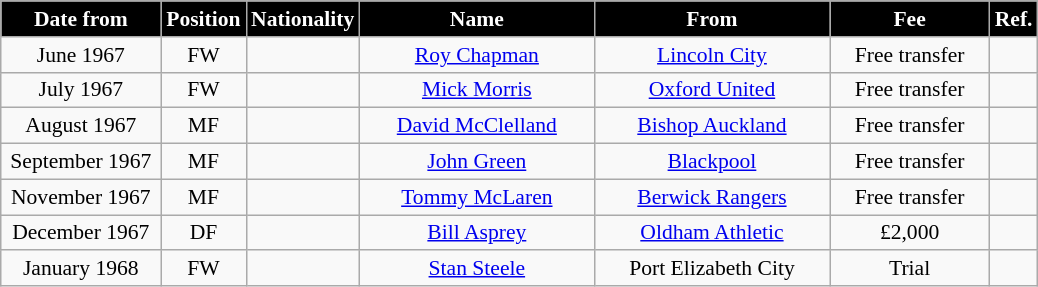<table class="wikitable" style="text-align:center; font-size:90%; ">
<tr>
<th style="background:#000000; color:white; width:100px;">Date from</th>
<th style="background:#000000; color:white; width:50px;">Position</th>
<th style="background:#000000; color:white; width:50px;">Nationality</th>
<th style="background:#000000; color:white; width:150px;">Name</th>
<th style="background:#000000; color:white; width:150px;">From</th>
<th style="background:#000000; color:white; width:100px;">Fee</th>
<th style="background:#000000; color:white; width:25px;">Ref.</th>
</tr>
<tr>
<td>June 1967</td>
<td>FW</td>
<td></td>
<td><a href='#'>Roy Chapman</a></td>
<td><a href='#'>Lincoln City</a></td>
<td>Free transfer</td>
<td></td>
</tr>
<tr>
<td>July 1967</td>
<td>FW</td>
<td></td>
<td><a href='#'>Mick Morris</a></td>
<td><a href='#'>Oxford United</a></td>
<td>Free transfer</td>
<td></td>
</tr>
<tr>
<td>August 1967</td>
<td>MF</td>
<td></td>
<td><a href='#'>David McClelland</a></td>
<td><a href='#'>Bishop Auckland</a></td>
<td>Free transfer</td>
<td></td>
</tr>
<tr>
<td>September 1967</td>
<td>MF</td>
<td></td>
<td><a href='#'>John Green</a></td>
<td><a href='#'>Blackpool</a></td>
<td>Free transfer</td>
<td></td>
</tr>
<tr>
<td>November 1967</td>
<td>MF</td>
<td></td>
<td><a href='#'>Tommy McLaren</a></td>
<td> <a href='#'>Berwick Rangers</a></td>
<td>Free transfer</td>
<td></td>
</tr>
<tr>
<td>December 1967</td>
<td>DF</td>
<td></td>
<td><a href='#'>Bill Asprey</a></td>
<td><a href='#'>Oldham Athletic</a></td>
<td>£2,000</td>
<td></td>
</tr>
<tr>
<td>January 1968</td>
<td>FW</td>
<td></td>
<td><a href='#'>Stan Steele</a></td>
<td> Port Elizabeth City</td>
<td>Trial</td>
<td></td>
</tr>
</table>
